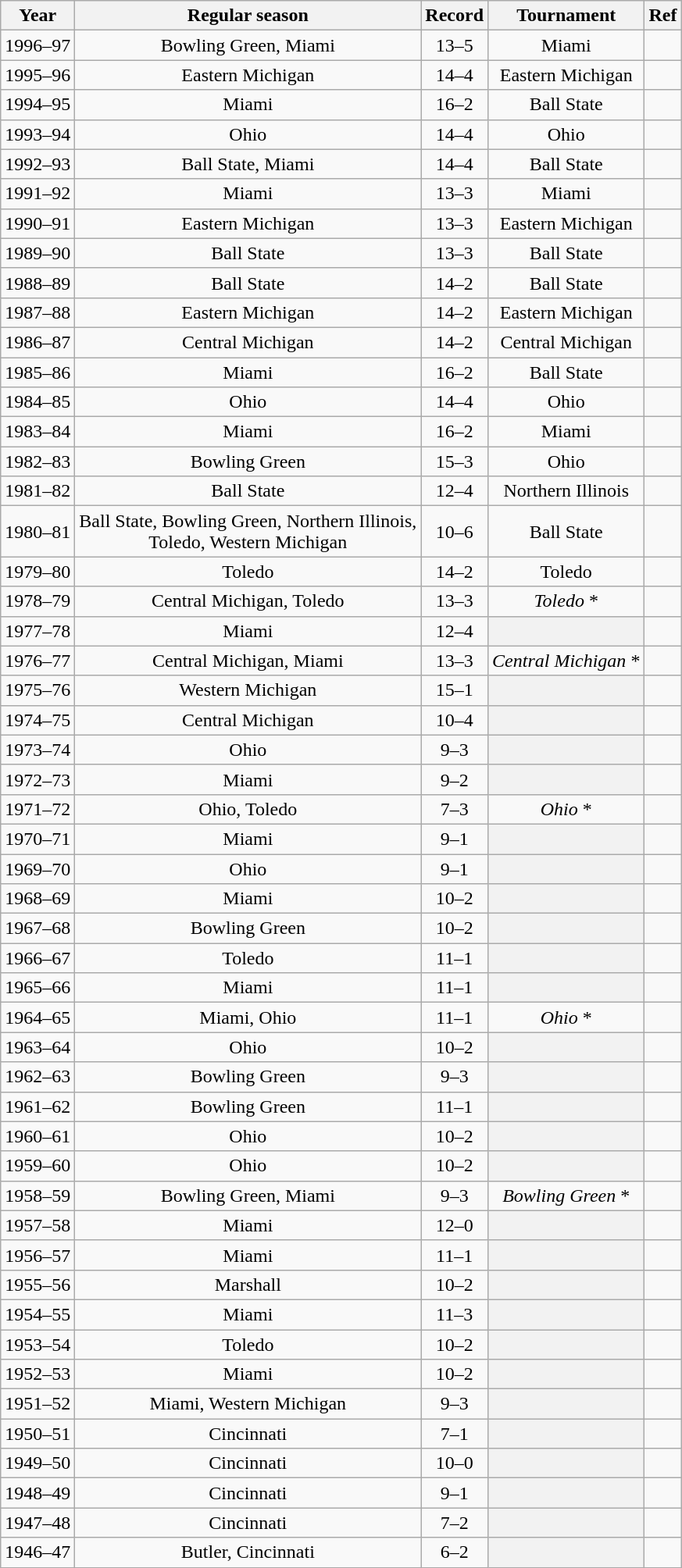<table class="wikitable" style="text-align:center" cellpadding=2 cellspacing=2>
<tr>
<th>Year</th>
<th>Regular season</th>
<th>Record</th>
<th>Tournament</th>
<th>Ref</th>
</tr>
<tr>
<td>1996–97</td>
<td>Bowling Green, Miami</td>
<td>13–5</td>
<td>Miami</td>
<td></td>
</tr>
<tr>
<td>1995–96</td>
<td>Eastern Michigan</td>
<td>14–4</td>
<td>Eastern Michigan</td>
<td></td>
</tr>
<tr>
<td>1994–95</td>
<td>Miami</td>
<td>16–2</td>
<td>Ball State</td>
<td></td>
</tr>
<tr>
<td>1993–94</td>
<td>Ohio</td>
<td>14–4</td>
<td>Ohio</td>
<td></td>
</tr>
<tr>
<td>1992–93</td>
<td>Ball State, Miami</td>
<td>14–4</td>
<td>Ball State</td>
<td></td>
</tr>
<tr>
<td>1991–92</td>
<td>Miami</td>
<td>13–3</td>
<td>Miami</td>
<td></td>
</tr>
<tr>
<td>1990–91</td>
<td>Eastern Michigan</td>
<td>13–3</td>
<td>Eastern Michigan</td>
<td></td>
</tr>
<tr>
<td>1989–90</td>
<td>Ball State</td>
<td>13–3</td>
<td>Ball State</td>
<td></td>
</tr>
<tr>
<td>1988–89</td>
<td>Ball State</td>
<td>14–2</td>
<td>Ball State</td>
<td></td>
</tr>
<tr>
<td>1987–88</td>
<td>Eastern Michigan</td>
<td>14–2</td>
<td>Eastern Michigan</td>
<td></td>
</tr>
<tr>
<td>1986–87</td>
<td>Central Michigan</td>
<td>14–2</td>
<td>Central Michigan</td>
<td></td>
</tr>
<tr>
<td>1985–86</td>
<td>Miami</td>
<td>16–2</td>
<td>Ball State</td>
<td></td>
</tr>
<tr>
<td>1984–85</td>
<td>Ohio</td>
<td>14–4</td>
<td>Ohio</td>
<td></td>
</tr>
<tr>
<td>1983–84</td>
<td>Miami</td>
<td>16–2</td>
<td>Miami</td>
<td></td>
</tr>
<tr>
<td>1982–83</td>
<td>Bowling Green</td>
<td>15–3</td>
<td>Ohio</td>
<td></td>
</tr>
<tr>
<td>1981–82</td>
<td>Ball State</td>
<td>12–4</td>
<td>Northern Illinois</td>
<td></td>
</tr>
<tr>
<td>1980–81</td>
<td>Ball State, Bowling Green, Northern Illinois,<br>Toledo, Western Michigan</td>
<td>10–6</td>
<td>Ball State</td>
<td></td>
</tr>
<tr>
<td>1979–80</td>
<td>Toledo</td>
<td>14–2</td>
<td>Toledo</td>
<td></td>
</tr>
<tr>
<td>1978–79</td>
<td>Central Michigan, Toledo</td>
<td>13–3</td>
<td><em>Toledo</em> *</td>
<td></td>
</tr>
<tr>
<td>1977–78</td>
<td>Miami</td>
<td>12–4</td>
<th></th>
<td></td>
</tr>
<tr>
<td>1976–77</td>
<td>Central Michigan, Miami</td>
<td>13–3</td>
<td><em>Central Michigan</em> *</td>
<td></td>
</tr>
<tr>
<td>1975–76</td>
<td>Western Michigan</td>
<td>15–1</td>
<th></th>
<td></td>
</tr>
<tr>
<td>1974–75</td>
<td>Central Michigan</td>
<td>10–4</td>
<th></th>
<td></td>
</tr>
<tr>
<td>1973–74</td>
<td>Ohio</td>
<td>9–3</td>
<th></th>
<td></td>
</tr>
<tr>
<td>1972–73</td>
<td>Miami</td>
<td>9–2</td>
<th></th>
<td></td>
</tr>
<tr>
<td>1971–72</td>
<td>Ohio, Toledo</td>
<td>7–3</td>
<td><em>Ohio</em> *</td>
<td></td>
</tr>
<tr>
<td>1970–71</td>
<td>Miami</td>
<td>9–1</td>
<th></th>
<td></td>
</tr>
<tr>
<td>1969–70</td>
<td>Ohio</td>
<td>9–1</td>
<th></th>
<td></td>
</tr>
<tr>
<td>1968–69</td>
<td>Miami</td>
<td>10–2</td>
<th></th>
<td></td>
</tr>
<tr>
<td>1967–68</td>
<td>Bowling Green</td>
<td>10–2</td>
<th></th>
<td></td>
</tr>
<tr>
<td>1966–67</td>
<td>Toledo</td>
<td>11–1</td>
<th></th>
<td></td>
</tr>
<tr>
<td>1965–66</td>
<td>Miami</td>
<td>11–1</td>
<th></th>
<td></td>
</tr>
<tr>
<td>1964–65</td>
<td>Miami, Ohio</td>
<td>11–1</td>
<td><em>Ohio</em> *</td>
<td></td>
</tr>
<tr>
<td>1963–64</td>
<td>Ohio</td>
<td>10–2</td>
<th></th>
<td></td>
</tr>
<tr>
<td>1962–63</td>
<td>Bowling Green</td>
<td>9–3</td>
<th></th>
<td></td>
</tr>
<tr>
<td>1961–62</td>
<td>Bowling Green</td>
<td>11–1</td>
<th></th>
<td></td>
</tr>
<tr>
<td>1960–61</td>
<td>Ohio</td>
<td>10–2</td>
<th></th>
<td></td>
</tr>
<tr>
<td>1959–60</td>
<td>Ohio</td>
<td>10–2</td>
<th></th>
<td></td>
</tr>
<tr>
<td>1958–59</td>
<td>Bowling Green, Miami</td>
<td>9–3</td>
<td><em>Bowling Green</em> *</td>
<td></td>
</tr>
<tr>
<td>1957–58</td>
<td>Miami</td>
<td>12–0</td>
<th></th>
<td></td>
</tr>
<tr>
<td>1956–57</td>
<td>Miami</td>
<td>11–1</td>
<th></th>
<td></td>
</tr>
<tr>
<td>1955–56</td>
<td>Marshall</td>
<td>10–2</td>
<th></th>
<td></td>
</tr>
<tr>
<td>1954–55</td>
<td>Miami</td>
<td>11–3</td>
<th></th>
<td></td>
</tr>
<tr>
<td>1953–54</td>
<td>Toledo</td>
<td>10–2</td>
<th></th>
<td></td>
</tr>
<tr>
<td>1952–53</td>
<td>Miami</td>
<td>10–2</td>
<th></th>
<td></td>
</tr>
<tr>
<td>1951–52</td>
<td>Miami, Western Michigan</td>
<td>9–3</td>
<th></th>
<td></td>
</tr>
<tr>
<td>1950–51</td>
<td>Cincinnati</td>
<td>7–1</td>
<th></th>
<td></td>
</tr>
<tr>
<td>1949–50</td>
<td>Cincinnati</td>
<td>10–0</td>
<th></th>
<td></td>
</tr>
<tr>
<td>1948–49</td>
<td>Cincinnati</td>
<td>9–1</td>
<th></th>
<td></td>
</tr>
<tr>
<td>1947–48</td>
<td>Cincinnati</td>
<td>7–2</td>
<th></th>
<td></td>
</tr>
<tr>
<td>1946–47</td>
<td>Butler, Cincinnati</td>
<td>6–2</td>
<th></th>
<td></td>
</tr>
</table>
